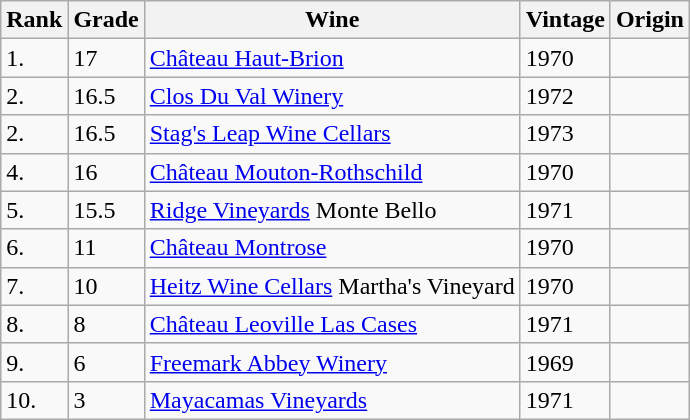<table class="wikitable">
<tr>
<th>Rank</th>
<th>Grade</th>
<th>Wine</th>
<th>Vintage</th>
<th>Origin</th>
</tr>
<tr>
<td>1.</td>
<td>17</td>
<td><a href='#'>Château Haut-Brion</a></td>
<td>1970</td>
<td></td>
</tr>
<tr>
<td>2.</td>
<td>16.5</td>
<td><a href='#'>Clos Du Val Winery</a></td>
<td>1972</td>
<td></td>
</tr>
<tr>
<td>2.</td>
<td>16.5</td>
<td><a href='#'>Stag's Leap Wine Cellars</a></td>
<td>1973</td>
<td></td>
</tr>
<tr>
<td>4.</td>
<td>16</td>
<td><a href='#'>Château Mouton-Rothschild</a></td>
<td>1970</td>
<td></td>
</tr>
<tr>
<td>5.</td>
<td>15.5</td>
<td><a href='#'>Ridge Vineyards</a> Monte Bello</td>
<td>1971</td>
<td></td>
</tr>
<tr>
<td>6.</td>
<td>11</td>
<td><a href='#'>Château Montrose</a></td>
<td>1970</td>
<td></td>
</tr>
<tr>
<td>7.</td>
<td>10</td>
<td><a href='#'>Heitz Wine Cellars</a> Martha's Vineyard</td>
<td>1970</td>
<td></td>
</tr>
<tr>
<td>8.</td>
<td>8</td>
<td><a href='#'>Château Leoville Las Cases</a></td>
<td>1971</td>
<td></td>
</tr>
<tr>
<td>9.</td>
<td>6</td>
<td><a href='#'>Freemark Abbey Winery</a></td>
<td>1969</td>
<td></td>
</tr>
<tr>
<td>10.</td>
<td>3</td>
<td><a href='#'>Mayacamas Vineyards</a></td>
<td>1971</td>
<td></td>
</tr>
</table>
